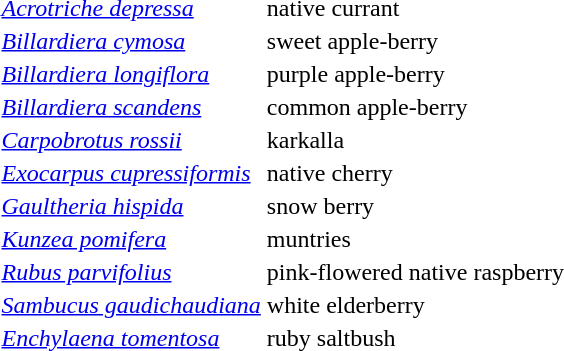<table>
<tr>
<td><em><a href='#'>Acrotriche depressa</a></em></td>
<td>native currant</td>
</tr>
<tr>
<td><em><a href='#'>Billardiera cymosa</a></em></td>
<td>sweet apple-berry</td>
</tr>
<tr>
<td><em><a href='#'>Billardiera longiflora</a></em></td>
<td>purple apple-berry</td>
</tr>
<tr>
<td><em><a href='#'>Billardiera scandens</a></em></td>
<td>common apple-berry</td>
</tr>
<tr>
<td><em><a href='#'>Carpobrotus rossii</a></em></td>
<td>karkalla</td>
</tr>
<tr>
<td><em><a href='#'>Exocarpus cupressiformis</a></em></td>
<td>native cherry</td>
</tr>
<tr>
<td><em><a href='#'>Gaultheria hispida</a></em></td>
<td>snow berry</td>
</tr>
<tr>
<td><em><a href='#'>Kunzea pomifera</a></em></td>
<td>muntries</td>
</tr>
<tr>
<td><em><a href='#'>Rubus parvifolius</a></em></td>
<td>pink-flowered native raspberry</td>
</tr>
<tr>
<td><em><a href='#'>Sambucus gaudichaudiana</a></em></td>
<td>white elderberry</td>
</tr>
<tr>
<td><em><a href='#'>Enchylaena tomentosa</a></em></td>
<td>ruby saltbush</td>
</tr>
<tr>
</tr>
</table>
